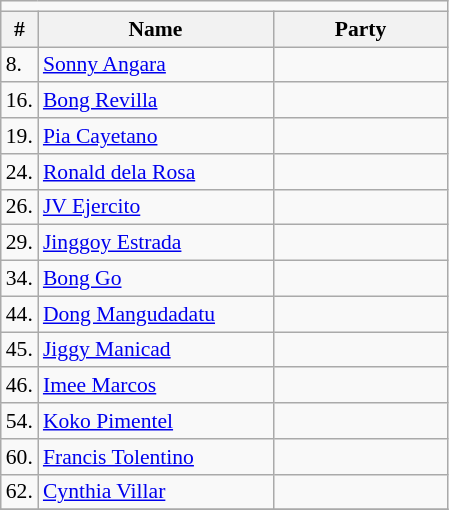<table class=wikitable style="font-size:90%">
<tr>
<td colspan=4 bgcolor=></td>
</tr>
<tr>
<th>#</th>
<th width=150px>Name</th>
<th colspan=2 width=110px>Party</th>
</tr>
<tr>
<td>8.</td>
<td><a href='#'>Sonny Angara</a></td>
<td></td>
</tr>
<tr>
<td>16.</td>
<td><a href='#'>Bong Revilla</a></td>
<td></td>
</tr>
<tr>
<td>19.</td>
<td><a href='#'>Pia Cayetano</a></td>
<td></td>
</tr>
<tr>
<td>24.</td>
<td><a href='#'>Ronald dela Rosa</a></td>
<td></td>
</tr>
<tr>
<td>26.</td>
<td><a href='#'>JV Ejercito</a></td>
<td></td>
</tr>
<tr>
<td>29.</td>
<td><a href='#'>Jinggoy Estrada</a></td>
<td></td>
</tr>
<tr>
<td>34.</td>
<td><a href='#'>Bong Go</a></td>
<td></td>
</tr>
<tr>
<td>44.</td>
<td><a href='#'>Dong Mangudadatu</a></td>
<td></td>
</tr>
<tr>
<td>45.</td>
<td><a href='#'>Jiggy Manicad</a></td>
<td></td>
</tr>
<tr>
<td>46.</td>
<td><a href='#'>Imee Marcos</a></td>
<td></td>
</tr>
<tr>
<td>54.</td>
<td><a href='#'>Koko Pimentel</a></td>
<td></td>
</tr>
<tr>
<td>60.</td>
<td><a href='#'>Francis Tolentino</a></td>
<td></td>
</tr>
<tr>
<td>62.</td>
<td><a href='#'>Cynthia Villar</a></td>
<td></td>
</tr>
<tr>
</tr>
</table>
